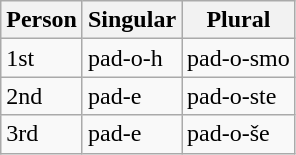<table class="wikitable">
<tr>
<th>Person</th>
<th>Singular</th>
<th>Plural</th>
</tr>
<tr>
<td>1st</td>
<td>pad-o-h</td>
<td>pad-o-smo</td>
</tr>
<tr>
<td>2nd</td>
<td>pad-e</td>
<td>pad-o-ste</td>
</tr>
<tr>
<td>3rd</td>
<td>pad-e</td>
<td>pad-o-še</td>
</tr>
</table>
